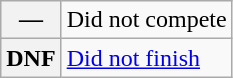<table class="wikitable">
<tr>
<th scope="row">—</th>
<td>Did not compete</td>
</tr>
<tr>
<th scope="row">DNF</th>
<td><a href='#'>Did not finish</a></td>
</tr>
</table>
